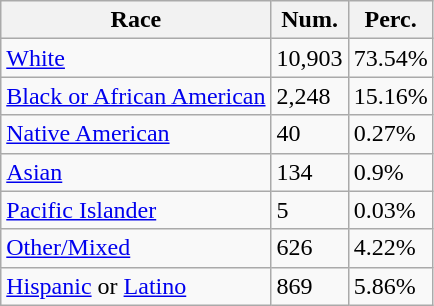<table class="wikitable">
<tr>
<th>Race</th>
<th>Num.</th>
<th>Perc.</th>
</tr>
<tr>
<td><a href='#'>White</a></td>
<td>10,903</td>
<td>73.54%</td>
</tr>
<tr>
<td><a href='#'>Black or African American</a></td>
<td>2,248</td>
<td>15.16%</td>
</tr>
<tr>
<td><a href='#'>Native American</a></td>
<td>40</td>
<td>0.27%</td>
</tr>
<tr>
<td><a href='#'>Asian</a></td>
<td>134</td>
<td>0.9%</td>
</tr>
<tr>
<td><a href='#'>Pacific Islander</a></td>
<td>5</td>
<td>0.03%</td>
</tr>
<tr>
<td><a href='#'>Other/Mixed</a></td>
<td>626</td>
<td>4.22%</td>
</tr>
<tr>
<td><a href='#'>Hispanic</a> or <a href='#'>Latino</a></td>
<td>869</td>
<td>5.86%</td>
</tr>
</table>
